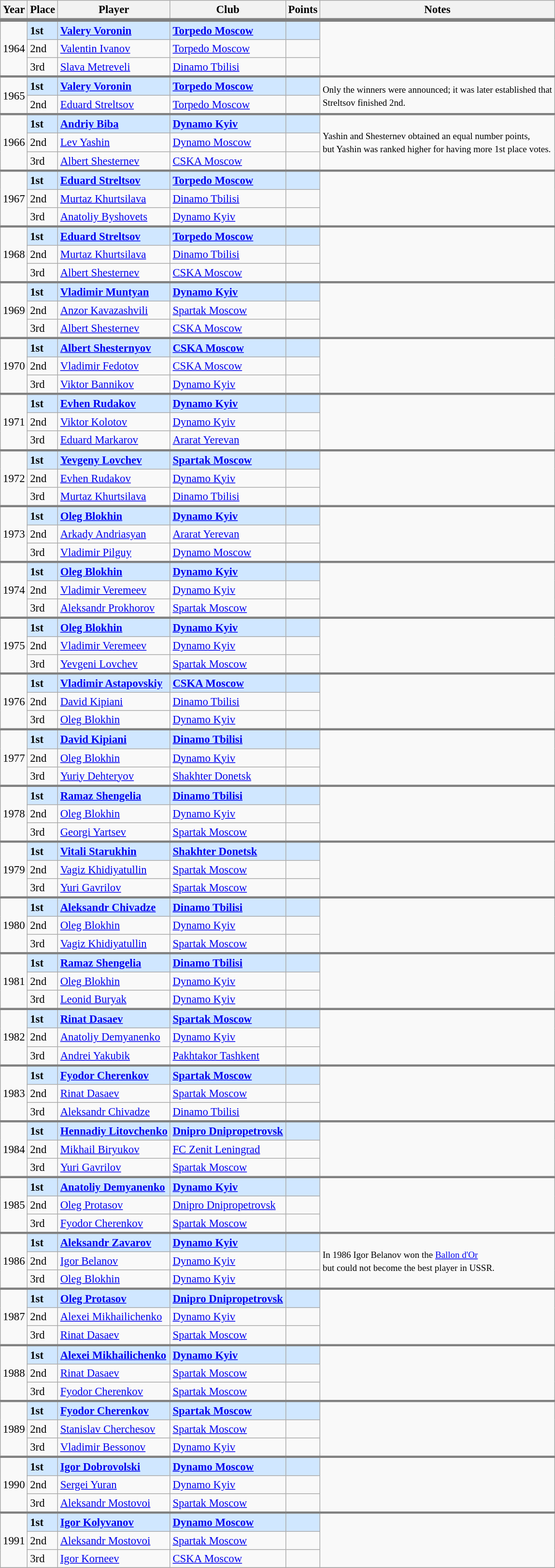<table class="wikitable" style="font-size: 95%;">
<tr>
<th>Year</th>
<th>Place</th>
<th>Player</th>
<th>Club</th>
<th>Points</th>
<th>Notes</th>
</tr>
<tr style="border-top:5px solid gray;">
<td rowspan="3" style="text-align:center;">1964</td>
<td bgcolor=#D0E7FF><strong>1st</strong></td>
<td bgcolor=#D0E7FF><strong><a href='#'>Valery Voronin</a></strong></td>
<td bgcolor=#D0E7FF><strong><a href='#'>Torpedo Moscow</a></strong></td>
<td bgcolor=#D0E7FF></td>
<td rowspan="3"></td>
</tr>
<tr>
<td>2nd</td>
<td><a href='#'>Valentin Ivanov</a></td>
<td><a href='#'>Torpedo Moscow</a></td>
<td></td>
</tr>
<tr>
<td>3rd</td>
<td><a href='#'>Slava Metreveli</a></td>
<td><a href='#'>Dinamo Tbilisi</a></td>
<td></td>
</tr>
<tr style="border-top:3px solid gray;">
<td rowspan="2" style="text-align:center;">1965</td>
<td bgcolor=#D0E7FF><strong>1st</strong></td>
<td bgcolor=#D0E7FF><strong><a href='#'>Valery Voronin</a></strong></td>
<td bgcolor=#D0E7FF><strong><a href='#'>Torpedo Moscow</a></strong></td>
<td bgcolor=#D0E7FF></td>
<td rowspan="2"><small>Only the winners were announced; it was later established that<br> Streltsov finished 2nd.</small></td>
</tr>
<tr>
<td>2nd</td>
<td><a href='#'>Eduard Streltsov</a></td>
<td><a href='#'>Torpedo Moscow</a></td>
<td></td>
</tr>
<tr style="border-top:3px solid gray;">
<td rowspan="3" style="text-align:center;">1966</td>
<td bgcolor=#D0E7FF><strong>1st</strong></td>
<td bgcolor=#D0E7FF><strong><a href='#'>Andriy Biba</a></strong></td>
<td bgcolor=#D0E7FF><strong><a href='#'>Dynamo Kyiv</a></strong></td>
<td bgcolor=#D0E7FF></td>
<td rowspan="3"><small>Yashin and Shesternev obtained an equal number points,<br> but Yashin was ranked higher for having more 1st place votes.</small></td>
</tr>
<tr>
<td>2nd</td>
<td><a href='#'>Lev Yashin</a></td>
<td><a href='#'>Dynamo Moscow</a> </td>
<td></td>
</tr>
<tr>
<td>3rd</td>
<td><a href='#'>Albert Shesternev</a></td>
<td><a href='#'>CSKA Moscow</a></td>
<td></td>
</tr>
<tr style="border-top:3px solid gray;">
<td rowspan="3" style="text-align:center;">1967</td>
<td bgcolor=#D0E7FF><strong>1st</strong></td>
<td bgcolor=#D0E7FF><strong><a href='#'>Eduard Streltsov</a></strong></td>
<td bgcolor=#D0E7FF><strong><a href='#'>Torpedo Moscow</a></strong></td>
<td bgcolor=#D0E7FF></td>
<td rowspan="3"></td>
</tr>
<tr>
<td>2nd</td>
<td><a href='#'>Murtaz Khurtsilava</a></td>
<td><a href='#'>Dinamo Tbilisi</a> </td>
<td></td>
</tr>
<tr>
<td>3rd</td>
<td><a href='#'>Anatoliy Byshovets</a></td>
<td><a href='#'>Dynamo Kyiv</a> </td>
<td></td>
</tr>
<tr style="border-top:3px solid gray;">
<td rowspan="3" style="text-align:center;">1968</td>
<td bgcolor=#D0E7FF><strong>1st</strong></td>
<td bgcolor=#D0E7FF><strong><a href='#'>Eduard Streltsov</a></strong></td>
<td bgcolor=#D0E7FF><strong><a href='#'>Torpedo Moscow</a></strong></td>
<td bgcolor=#D0E7FF></td>
<td rowspan="3"></td>
</tr>
<tr>
<td>2nd</td>
<td><a href='#'>Murtaz Khurtsilava</a></td>
<td><a href='#'>Dinamo Tbilisi</a> </td>
<td></td>
</tr>
<tr>
<td>3rd</td>
<td><a href='#'>Albert Shesternev</a></td>
<td><a href='#'>CSKA Moscow</a> </td>
<td></td>
</tr>
<tr style="border-top:3px solid gray;">
<td rowspan="3" style="text-align:center;">1969</td>
<td bgcolor=#D0E7FF><strong>1st</strong></td>
<td bgcolor=#D0E7FF><strong><a href='#'>Vladimir Muntyan</a></strong></td>
<td bgcolor=#D0E7FF><strong><a href='#'>Dynamo Kyiv</a></strong></td>
<td bgcolor=#D0E7FF></td>
<td rowspan="3"></td>
</tr>
<tr>
<td>2nd</td>
<td><a href='#'>Anzor Kavazashvili</a></td>
<td><a href='#'>Spartak Moscow</a> </td>
<td></td>
</tr>
<tr>
<td>3rd</td>
<td><a href='#'>Albert Shesternev</a></td>
<td><a href='#'>CSKA Moscow</a> </td>
<td></td>
</tr>
<tr style="border-top:3px solid gray;">
<td rowspan="3" style="text-align:center;">1970</td>
<td bgcolor=#D0E7FF><strong>1st</strong></td>
<td bgcolor=#D0E7FF><strong><a href='#'>Albert Shesternyov</a></strong></td>
<td bgcolor=#D0E7FF><strong><a href='#'>CSKA Moscow</a></strong></td>
<td bgcolor=#D0E7FF></td>
<td rowspan="3"></td>
</tr>
<tr>
<td>2nd</td>
<td><a href='#'>Vladimir Fedotov</a></td>
<td><a href='#'>CSKA Moscow</a> </td>
<td></td>
</tr>
<tr>
<td>3rd</td>
<td><a href='#'>Viktor Bannikov</a></td>
<td><a href='#'>Dynamo Kyiv</a> </td>
<td></td>
</tr>
<tr style="border-top:3px solid gray;">
<td rowspan="3" style="text-align:center;">1971</td>
<td bgcolor=#D0E7FF><strong>1st</strong></td>
<td bgcolor=#D0E7FF><strong><a href='#'>Evhen Rudakov</a></strong></td>
<td bgcolor=#D0E7FF><strong><a href='#'>Dynamo Kyiv</a></strong></td>
<td bgcolor=#D0E7FF></td>
<td rowspan="3"></td>
</tr>
<tr>
<td>2nd</td>
<td><a href='#'>Viktor Kolotov</a></td>
<td><a href='#'>Dynamo Kyiv</a> </td>
<td></td>
</tr>
<tr>
<td>3rd</td>
<td><a href='#'>Eduard Markarov</a></td>
<td><a href='#'>Ararat Yerevan</a> </td>
<td></td>
</tr>
<tr style="border-top:3px solid gray;">
<td rowspan="3" style="text-align:center;">1972</td>
<td bgcolor=#D0E7FF><strong>1st</strong></td>
<td bgcolor=#D0E7FF><strong><a href='#'>Yevgeny Lovchev</a></strong></td>
<td bgcolor=#D0E7FF><strong><a href='#'>Spartak Moscow</a></strong></td>
<td bgcolor=#D0E7FF></td>
<td rowspan="3"></td>
</tr>
<tr>
<td>2nd</td>
<td><a href='#'>Evhen Rudakov</a></td>
<td><a href='#'>Dynamo Kyiv</a> </td>
<td></td>
</tr>
<tr>
<td>3rd</td>
<td><a href='#'>Murtaz Khurtsilava</a></td>
<td><a href='#'>Dinamo Tbilisi</a> </td>
<td></td>
</tr>
<tr style="border-top:3px solid gray;">
<td rowspan="3" style="text-align:center;">1973</td>
<td bgcolor=#D0E7FF><strong>1st</strong></td>
<td bgcolor=#D0E7FF><strong><a href='#'>Oleg Blokhin</a></strong></td>
<td bgcolor=#D0E7FF><strong><a href='#'>Dynamo Kyiv</a></strong></td>
<td bgcolor=#D0E7FF></td>
<td rowspan="3"></td>
</tr>
<tr>
<td>2nd</td>
<td><a href='#'>Arkady Andriasyan</a></td>
<td><a href='#'>Ararat Yerevan</a></td>
<td></td>
</tr>
<tr>
<td>3rd</td>
<td><a href='#'>Vladimir Pilguy</a></td>
<td><a href='#'>Dynamo Moscow</a></td>
<td></td>
</tr>
<tr style="border-top:3px solid gray;">
<td rowspan="3" style="text-align:center;">1974</td>
<td bgcolor=#D0E7FF><strong>1st</strong></td>
<td bgcolor=#D0E7FF><strong><a href='#'>Oleg Blokhin</a></strong></td>
<td bgcolor=#D0E7FF><strong><a href='#'>Dynamo Kyiv</a></strong></td>
<td bgcolor=#D0E7FF></td>
<td rowspan="3"></td>
</tr>
<tr>
<td>2nd</td>
<td><a href='#'>Vladimir Veremeev</a></td>
<td><a href='#'>Dynamo Kyiv</a></td>
<td></td>
</tr>
<tr>
<td>3rd</td>
<td><a href='#'>Aleksandr Prokhorov</a></td>
<td><a href='#'>Spartak Moscow</a></td>
<td></td>
</tr>
<tr style="border-top:3px solid gray;">
<td rowspan="3" style="text-align:center;">1975</td>
<td bgcolor=#D0E7FF><strong>1st</strong></td>
<td bgcolor=#D0E7FF><strong><a href='#'>Oleg Blokhin</a></strong></td>
<td bgcolor=#D0E7FF><strong><a href='#'>Dynamo Kyiv</a></strong></td>
<td bgcolor=#D0E7FF></td>
<td rowspan="3"></td>
</tr>
<tr>
<td>2nd</td>
<td><a href='#'>Vladimir Veremeev</a></td>
<td><a href='#'>Dynamo Kyiv</a></td>
<td></td>
</tr>
<tr>
<td>3rd</td>
<td><a href='#'>Yevgeni Lovchev</a></td>
<td><a href='#'>Spartak Moscow</a></td>
<td></td>
</tr>
<tr style="border-top:3px solid gray;">
<td rowspan="3" style="text-align:center;">1976</td>
<td bgcolor=#D0E7FF><strong>1st</strong></td>
<td bgcolor=#D0E7FF><strong><a href='#'>Vladimir Astapovskiy</a></strong></td>
<td bgcolor=#D0E7FF><strong><a href='#'>CSKA Moscow</a></strong></td>
<td bgcolor=#D0E7FF></td>
<td rowspan="3"></td>
</tr>
<tr>
<td>2nd</td>
<td><a href='#'>David Kipiani</a></td>
<td><a href='#'>Dinamo Tbilisi</a></td>
<td></td>
</tr>
<tr>
<td>3rd</td>
<td><a href='#'>Oleg Blokhin</a></td>
<td><a href='#'>Dynamo Kyiv</a></td>
<td></td>
</tr>
<tr style="border-top:3px solid gray;">
<td rowspan="3" style="text-align:center;">1977</td>
<td bgcolor=#D0E7FF><strong>1st</strong></td>
<td bgcolor=#D0E7FF><strong><a href='#'>David Kipiani</a></strong></td>
<td bgcolor=#D0E7FF><strong><a href='#'>Dinamo Tbilisi</a></strong></td>
<td bgcolor=#D0E7FF></td>
<td rowspan="3"></td>
</tr>
<tr>
<td>2nd</td>
<td><a href='#'>Oleg Blokhin</a></td>
<td><a href='#'>Dynamo Kyiv</a></td>
<td></td>
</tr>
<tr>
<td>3rd</td>
<td><a href='#'>Yuriy Dehteryov</a></td>
<td><a href='#'>Shakhter Donetsk</a></td>
<td></td>
</tr>
<tr style="border-top:3px solid gray;">
<td rowspan="3" style="text-align:center;">1978</td>
<td bgcolor=#D0E7FF><strong>1st</strong></td>
<td bgcolor=#D0E7FF><strong><a href='#'>Ramaz Shengelia</a></strong></td>
<td bgcolor=#D0E7FF><strong><a href='#'>Dinamo Tbilisi</a></strong></td>
<td bgcolor=#D0E7FF></td>
<td rowspan="3"></td>
</tr>
<tr>
<td>2nd</td>
<td><a href='#'>Oleg Blokhin</a></td>
<td><a href='#'>Dynamo Kyiv</a></td>
<td></td>
</tr>
<tr>
<td>3rd</td>
<td><a href='#'>Georgi Yartsev</a></td>
<td><a href='#'>Spartak Moscow</a></td>
<td></td>
</tr>
<tr style="border-top:3px solid gray;">
<td rowspan="3" style="text-align:center;">1979</td>
<td bgcolor=#D0E7FF><strong>1st</strong></td>
<td bgcolor=#D0E7FF><strong><a href='#'>Vitali Starukhin</a></strong></td>
<td bgcolor=#D0E7FF><strong><a href='#'>Shakhter Donetsk</a></strong></td>
<td bgcolor=#D0E7FF></td>
<td rowspan="3"></td>
</tr>
<tr>
<td>2nd</td>
<td><a href='#'>Vagiz Khidiyatullin</a></td>
<td><a href='#'>Spartak Moscow</a></td>
<td></td>
</tr>
<tr>
<td>3rd</td>
<td><a href='#'>Yuri Gavrilov</a></td>
<td><a href='#'>Spartak Moscow</a></td>
<td></td>
</tr>
<tr style="border-top:3px solid gray;">
<td rowspan="3" style="text-align:center;">1980</td>
<td bgcolor=#D0E7FF><strong>1st</strong></td>
<td bgcolor=#D0E7FF><strong><a href='#'>Aleksandr Chivadze</a></strong></td>
<td bgcolor=#D0E7FF><strong><a href='#'>Dinamo Tbilisi</a></strong></td>
<td bgcolor=#D0E7FF></td>
<td rowspan="3"></td>
</tr>
<tr>
<td>2nd</td>
<td><a href='#'>Oleg Blokhin</a></td>
<td><a href='#'>Dynamo Kyiv</a></td>
<td></td>
</tr>
<tr>
<td>3rd</td>
<td><a href='#'>Vagiz Khidiyatullin</a></td>
<td><a href='#'>Spartak Moscow</a></td>
<td></td>
</tr>
<tr style="border-top:3px solid gray;">
<td rowspan="3" style="text-align:center;">1981</td>
<td bgcolor=#D0E7FF><strong>1st</strong></td>
<td bgcolor=#D0E7FF><strong><a href='#'>Ramaz Shengelia</a></strong></td>
<td bgcolor=#D0E7FF><strong><a href='#'>Dinamo Tbilisi</a></strong></td>
<td bgcolor=#D0E7FF></td>
<td rowspan="3"></td>
</tr>
<tr>
<td>2nd</td>
<td><a href='#'>Oleg Blokhin</a></td>
<td><a href='#'>Dynamo Kyiv</a></td>
<td></td>
</tr>
<tr>
<td>3rd</td>
<td><a href='#'>Leonid Buryak</a></td>
<td><a href='#'>Dynamo Kyiv</a></td>
<td></td>
</tr>
<tr style="border-top:3px solid gray;">
<td rowspan="3" style="text-align:center;">1982</td>
<td bgcolor=#D0E7FF><strong>1st</strong></td>
<td bgcolor=#D0E7FF><strong><a href='#'>Rinat Dasaev</a></strong></td>
<td bgcolor=#D0E7FF><strong><a href='#'>Spartak Moscow</a></strong></td>
<td bgcolor=#D0E7FF></td>
<td rowspan="3"></td>
</tr>
<tr>
<td>2nd</td>
<td><a href='#'>Anatoliy Demyanenko</a></td>
<td><a href='#'>Dynamo Kyiv</a></td>
<td></td>
</tr>
<tr>
<td>3rd</td>
<td><a href='#'>Andrei Yakubik</a></td>
<td><a href='#'>Pakhtakor Tashkent</a></td>
<td></td>
</tr>
<tr style="border-top:3px solid gray;">
<td rowspan="3" style="text-align:center;">1983</td>
<td bgcolor=#D0E7FF><strong>1st</strong></td>
<td bgcolor=#D0E7FF><strong><a href='#'>Fyodor Cherenkov</a></strong></td>
<td bgcolor=#D0E7FF><strong><a href='#'>Spartak Moscow</a></strong></td>
<td bgcolor=#D0E7FF></td>
<td rowspan="3"></td>
</tr>
<tr>
<td>2nd</td>
<td><a href='#'>Rinat Dasaev</a></td>
<td><a href='#'>Spartak Moscow</a></td>
<td></td>
</tr>
<tr>
<td>3rd</td>
<td><a href='#'>Aleksandr Chivadze</a></td>
<td><a href='#'>Dinamo Tbilisi</a></td>
<td></td>
</tr>
<tr style="border-top:3px solid gray;">
<td rowspan="3" style="text-align:center;">1984</td>
<td bgcolor=#D0E7FF><strong>1st</strong></td>
<td bgcolor=#D0E7FF><strong><a href='#'>Hennadiy Litovchenko</a></strong></td>
<td bgcolor=#D0E7FF><strong><a href='#'>Dnipro Dnipropetrovsk</a></strong></td>
<td bgcolor=#D0E7FF></td>
<td rowspan="3"></td>
</tr>
<tr>
<td>2nd</td>
<td><a href='#'>Mikhail Biryukov</a></td>
<td><a href='#'>FC Zenit Leningrad</a></td>
<td></td>
</tr>
<tr>
<td>3rd</td>
<td><a href='#'>Yuri Gavrilov</a></td>
<td><a href='#'>Spartak Moscow</a></td>
<td></td>
</tr>
<tr style="border-top:3px solid gray;">
<td rowspan="3" style="text-align:center;">1985</td>
<td bgcolor=#D0E7FF><strong>1st</strong></td>
<td bgcolor=#D0E7FF><strong><a href='#'>Anatoliy Demyanenko</a></strong></td>
<td bgcolor=#D0E7FF><strong><a href='#'>Dynamo Kyiv</a></strong></td>
<td bgcolor=#D0E7FF></td>
<td rowspan="3"></td>
</tr>
<tr>
<td>2nd</td>
<td><a href='#'>Oleg Protasov</a></td>
<td><a href='#'>Dnipro Dnipropetrovsk</a></td>
<td></td>
</tr>
<tr>
<td>3rd</td>
<td><a href='#'>Fyodor Cherenkov</a></td>
<td><a href='#'>Spartak Moscow</a></td>
<td></td>
</tr>
<tr style="border-top:3px solid gray;">
<td rowspan="3" style="text-align:center;">1986</td>
<td bgcolor=#D0E7FF><strong>1st</strong></td>
<td bgcolor=#D0E7FF><strong><a href='#'>Aleksandr Zavarov</a></strong></td>
<td bgcolor=#D0E7FF><strong><a href='#'>Dynamo Kyiv</a></strong></td>
<td bgcolor=#D0E7FF></td>
<td rowspan="3"><small>In 1986 Igor Belanov won the <a href='#'>Ballon d'Or</a><br> but could not become the best player in USSR.</small></td>
</tr>
<tr>
<td>2nd</td>
<td><a href='#'>Igor Belanov</a></td>
<td><a href='#'>Dynamo Kyiv</a></td>
<td></td>
</tr>
<tr>
<td>3rd</td>
<td><a href='#'>Oleg Blokhin</a></td>
<td><a href='#'>Dynamo Kyiv</a></td>
<td></td>
</tr>
<tr style="border-top:3px solid gray;">
<td rowspan="3" style="text-align:center;">1987</td>
<td bgcolor=#D0E7FF><strong>1st</strong></td>
<td bgcolor=#D0E7FF><strong><a href='#'>Oleg Protasov</a></strong></td>
<td bgcolor=#D0E7FF><strong><a href='#'>Dnipro Dnipropetrovsk</a></strong></td>
<td bgcolor=#D0E7FF></td>
<td rowspan="3"></td>
</tr>
<tr>
<td>2nd</td>
<td><a href='#'>Alexei Mikhailichenko</a></td>
<td><a href='#'>Dynamo Kyiv</a></td>
<td></td>
</tr>
<tr>
<td>3rd</td>
<td><a href='#'>Rinat Dasaev</a></td>
<td><a href='#'>Spartak Moscow</a></td>
<td></td>
</tr>
<tr style="border-top:3px solid gray;">
<td rowspan="3" style="text-align:center;">1988</td>
<td bgcolor=#D0E7FF><strong>1st</strong></td>
<td bgcolor=#D0E7FF><strong><a href='#'>Alexei Mikhailichenko</a></strong></td>
<td bgcolor=#D0E7FF><strong><a href='#'>Dynamo Kyiv</a></strong></td>
<td bgcolor=#D0E7FF></td>
<td rowspan="3"></td>
</tr>
<tr>
<td>2nd</td>
<td><a href='#'>Rinat Dasaev</a></td>
<td><a href='#'>Spartak Moscow</a></td>
<td></td>
</tr>
<tr>
<td>3rd</td>
<td><a href='#'>Fyodor Cherenkov</a></td>
<td><a href='#'>Spartak Moscow</a></td>
<td></td>
</tr>
<tr style="border-top:3px solid gray;">
<td rowspan="3" style="text-align:center;">1989</td>
<td bgcolor=#D0E7FF><strong>1st</strong></td>
<td bgcolor=#D0E7FF><strong><a href='#'>Fyodor Cherenkov</a></strong></td>
<td bgcolor=#D0E7FF><strong><a href='#'>Spartak Moscow</a></strong></td>
<td bgcolor=#D0E7FF></td>
<td rowspan="3"></td>
</tr>
<tr>
<td>2nd</td>
<td><a href='#'>Stanislav Cherchesov</a></td>
<td><a href='#'>Spartak Moscow</a></td>
<td></td>
</tr>
<tr>
<td>3rd</td>
<td><a href='#'>Vladimir Bessonov</a></td>
<td><a href='#'>Dynamo Kyiv</a></td>
<td></td>
</tr>
<tr style="border-top:3px solid gray;">
<td rowspan="3" style="text-align:center;">1990</td>
<td bgcolor=#D0E7FF><strong>1st</strong></td>
<td bgcolor=#D0E7FF><strong><a href='#'>Igor Dobrovolski</a></strong></td>
<td bgcolor=#D0E7FF><strong><a href='#'>Dynamo Moscow</a></strong></td>
<td bgcolor=#D0E7FF></td>
<td rowspan="3"></td>
</tr>
<tr>
<td>2nd</td>
<td><a href='#'>Sergei Yuran</a></td>
<td><a href='#'>Dynamo Kyiv</a></td>
<td></td>
</tr>
<tr>
<td>3rd</td>
<td><a href='#'>Aleksandr Mostovoi</a></td>
<td><a href='#'>Spartak Moscow</a></td>
<td></td>
</tr>
<tr style="border-top:3px solid gray;">
<td rowspan="3" style="text-align:center;">1991</td>
<td bgcolor=#D0E7FF><strong>1st</strong></td>
<td bgcolor=#D0E7FF><strong><a href='#'>Igor Kolyvanov</a></strong></td>
<td bgcolor=#D0E7FF><strong><a href='#'>Dynamo Moscow</a></strong></td>
<td bgcolor=#D0E7FF></td>
<td rowspan="3"></td>
</tr>
<tr>
<td>2nd</td>
<td><a href='#'>Aleksandr Mostovoi</a></td>
<td><a href='#'>Spartak Moscow</a></td>
<td></td>
</tr>
<tr>
<td>3rd</td>
<td><a href='#'>Igor Korneev</a></td>
<td><a href='#'>CSKA Moscow</a></td>
<td></td>
</tr>
<tr>
</tr>
</table>
